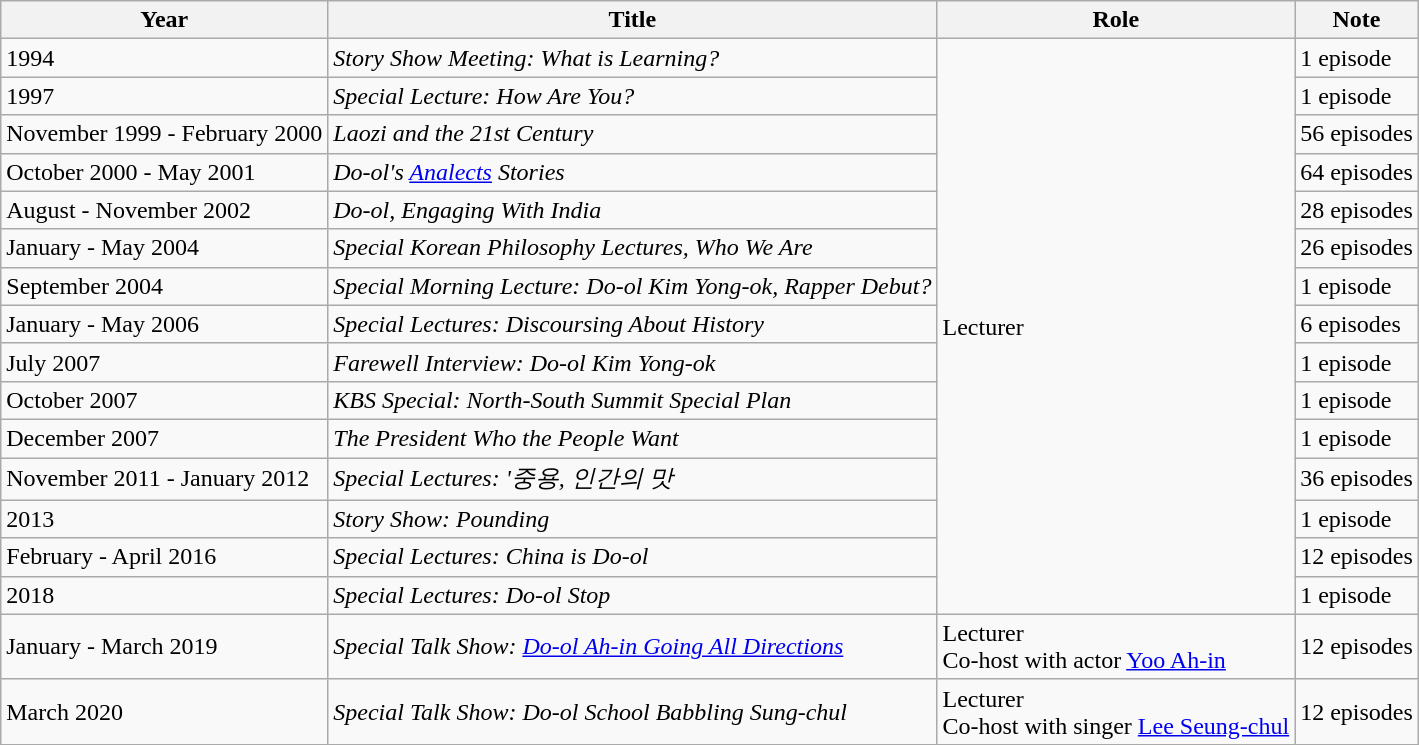<table class="wikitable">
<tr>
<th>Year</th>
<th>Title</th>
<th>Role</th>
<th>Note</th>
</tr>
<tr>
<td>1994</td>
<td><em>Story Show Meeting: What is Learning?</em></td>
<td rowspan=15>Lecturer</td>
<td>1 episode</td>
</tr>
<tr>
<td>1997</td>
<td><em>Special Lecture: How Are You?</em></td>
<td>1 episode</td>
</tr>
<tr>
<td>November 1999 - February 2000</td>
<td><em>Laozi and the 21st Century</em></td>
<td>56 episodes</td>
</tr>
<tr>
<td>October 2000 - May 2001</td>
<td><em>Do-ol's <a href='#'>Analects</a> Stories</em></td>
<td>64 episodes</td>
</tr>
<tr>
<td>August - November 2002</td>
<td><em>Do-ol, Engaging With India</em></td>
<td>28 episodes</td>
</tr>
<tr>
<td>January - May 2004</td>
<td><em>Special Korean Philosophy Lectures, Who We Are</em></td>
<td>26 episodes</td>
</tr>
<tr>
<td>September 2004</td>
<td><em>Special Morning Lecture: Do-ol Kim Yong-ok, Rapper Debut?</em></td>
<td>1 episode</td>
</tr>
<tr>
<td>January - May 2006</td>
<td><em>Special Lectures: Discoursing About History</em></td>
<td>6 episodes</td>
</tr>
<tr>
<td>July 2007</td>
<td><em>Farewell Interview: Do-ol Kim Yong-ok</em></td>
<td>1 episode</td>
</tr>
<tr>
<td>October 2007</td>
<td><em>KBS Special: North-South Summit Special Plan</em></td>
<td>1 episode</td>
</tr>
<tr>
<td>December 2007</td>
<td><em>The President Who the People Want</em></td>
<td>1 episode</td>
</tr>
<tr>
<td>November 2011 - January 2012</td>
<td><em>Special Lectures: '중용, 인간의 맛</em></td>
<td>36 episodes</td>
</tr>
<tr>
<td>2013</td>
<td><em>Story Show: Pounding</em></td>
<td>1 episode</td>
</tr>
<tr>
<td>February - April 2016</td>
<td><em>Special Lectures: China is Do-ol</em></td>
<td>12 episodes</td>
</tr>
<tr>
<td>2018</td>
<td><em>Special Lectures: Do-ol Stop</em></td>
<td>1 episode</td>
</tr>
<tr>
<td>January - March 2019</td>
<td><em>Special Talk Show: <a href='#'>Do-ol Ah-in Going All Directions</a></em></td>
<td>Lecturer <br>Co-host with actor <a href='#'>Yoo Ah-in</a><br></td>
<td>12 episodes</td>
</tr>
<tr>
<td>March 2020</td>
<td><em>Special Talk Show: Do-ol School Babbling Sung-chul</em></td>
<td>Lecturer <br>Co-host with singer <a href='#'>Lee Seung-chul</a><br></td>
<td>12 episodes</td>
</tr>
<tr>
</tr>
</table>
